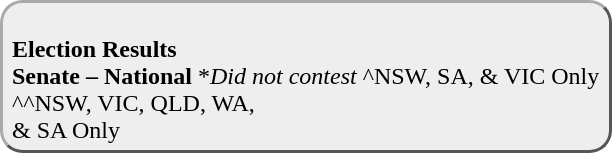<table style="float:left;padding:1px 3px;margin:0 8px 5px 0;Background:#eee;Border:2px outset #AAA; border-radius:15px">
<tr>
<td><br><strong>Election Results</strong><br>
<strong>Senate – National</strong>
*<em>Did not contest</em>
^NSW, SA, & VIC Only<br>^^NSW, VIC, QLD, WA,
<br>& SA Only</td>
</tr>
</table>
